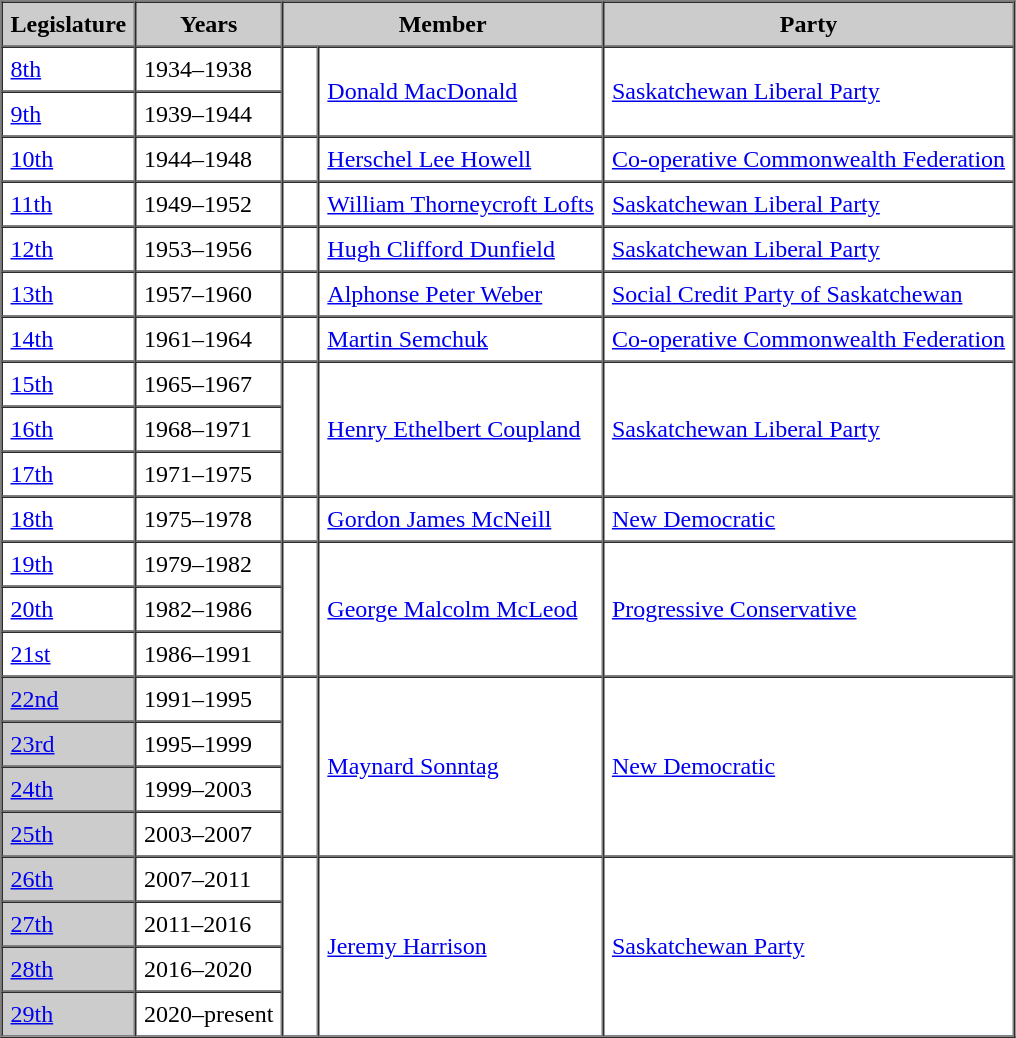<table border=1 cellpadding=5 cellspacing=0>
<tr bgcolor="CCCCCC">
<th>Legislature</th>
<th>Years</th>
<th colspan="2">Member</th>
<th>Party</th>
</tr>
<tr>
<td><a href='#'>8th</a></td>
<td>1934–1938</td>
<td rowspan="2" >   </td>
<td rowspan="2"><a href='#'>Donald MacDonald</a></td>
<td rowspan="2"><a href='#'>Saskatchewan Liberal Party</a></td>
</tr>
<tr>
<td><a href='#'>9th</a></td>
<td>1939–1944</td>
</tr>
<tr>
<td><a href='#'>10th</a></td>
<td>1944–1948</td>
<td>   </td>
<td><a href='#'>Herschel Lee Howell</a></td>
<td><a href='#'>Co-operative Commonwealth Federation</a></td>
</tr>
<tr>
<td><a href='#'>11th</a></td>
<td>1949–1952</td>
<td>   </td>
<td><a href='#'>William Thorneycroft Lofts</a></td>
<td><a href='#'>Saskatchewan Liberal Party</a></td>
</tr>
<tr>
<td><a href='#'>12th</a></td>
<td>1953–1956</td>
<td>   </td>
<td><a href='#'>Hugh Clifford Dunfield</a></td>
<td><a href='#'>Saskatchewan Liberal Party</a></td>
</tr>
<tr>
<td><a href='#'>13th</a></td>
<td>1957–1960</td>
<td>   </td>
<td><a href='#'>Alphonse Peter Weber</a></td>
<td><a href='#'>Social Credit Party of Saskatchewan</a></td>
</tr>
<tr>
<td><a href='#'>14th</a></td>
<td>1961–1964</td>
<td>   </td>
<td><a href='#'>Martin Semchuk</a></td>
<td><a href='#'>Co-operative Commonwealth Federation</a></td>
</tr>
<tr>
<td><a href='#'>15th</a></td>
<td>1965–1967</td>
<td rowspan="3" >   </td>
<td rowspan="3"><a href='#'>Henry Ethelbert Coupland</a></td>
<td rowspan="3"><a href='#'>Saskatchewan Liberal Party</a></td>
</tr>
<tr>
<td><a href='#'>16th</a></td>
<td>1968–1971</td>
</tr>
<tr>
<td><a href='#'>17th</a></td>
<td>1971–1975</td>
</tr>
<tr>
<td><a href='#'>18th</a></td>
<td>1975–1978</td>
<td>   </td>
<td><a href='#'>Gordon James McNeill</a></td>
<td><a href='#'>New Democratic</a></td>
</tr>
<tr>
<td><a href='#'>19th</a></td>
<td>1979–1982</td>
<td rowspan="3" >   </td>
<td rowspan="3"><a href='#'>George Malcolm McLeod</a></td>
<td rowspan="3"><a href='#'>Progressive Conservative</a></td>
</tr>
<tr>
<td><a href='#'>20th</a></td>
<td>1982–1986</td>
</tr>
<tr>
<td><a href='#'>21st</a></td>
<td>1986–1991</td>
</tr>
<tr>
<td bgcolor="CCCCCC"><a href='#'>22nd</a></td>
<td>1991–1995</td>
<td rowspan="4" >   </td>
<td rowspan="4"><a href='#'>Maynard Sonntag</a></td>
<td rowspan="4"><a href='#'>New Democratic</a></td>
</tr>
<tr>
<td bgcolor="CCCCCC"><a href='#'>23rd</a></td>
<td>1995–1999</td>
</tr>
<tr>
<td bgcolor="CCCCCC"><a href='#'>24th</a></td>
<td>1999–2003</td>
</tr>
<tr>
<td bgcolor="CCCCCC"><a href='#'>25th</a></td>
<td>2003–2007</td>
</tr>
<tr>
<td bgcolor="CCCCCC"><a href='#'>26th</a></td>
<td>2007–2011</td>
<td rowspan="4" >   </td>
<td rowspan="4"><a href='#'>Jeremy Harrison</a></td>
<td rowspan="4"><a href='#'>Saskatchewan Party</a></td>
</tr>
<tr>
<td bgcolor="CCCCCC"><a href='#'>27th</a></td>
<td>2011–2016</td>
</tr>
<tr>
<td bgcolor="CCCCCC"><a href='#'>28th</a></td>
<td>2016–2020</td>
</tr>
<tr>
<td bgcolor="CCCCCC"><a href='#'>29th</a></td>
<td>2020–present</td>
</tr>
</table>
